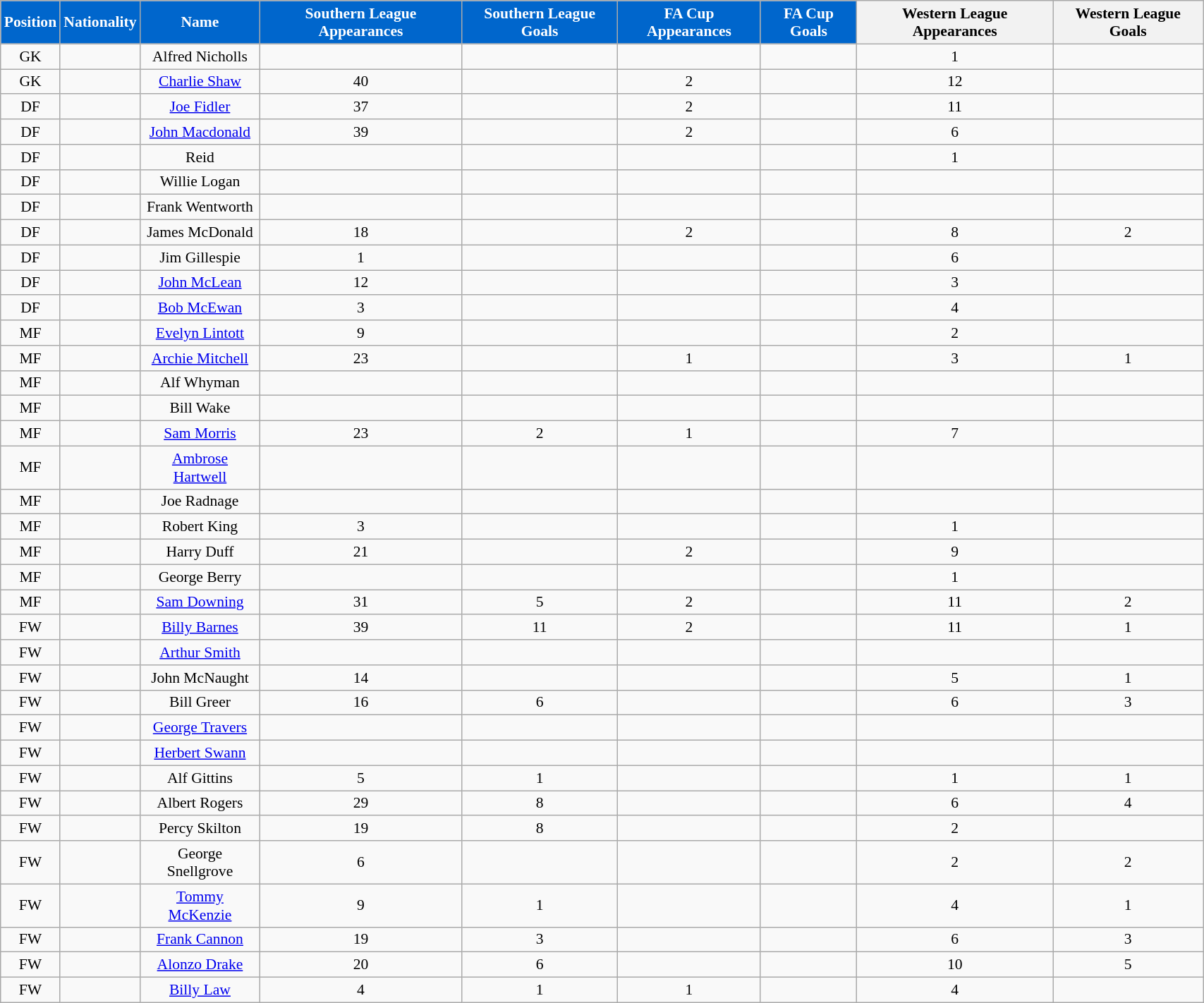<table class="wikitable" style="text-align:center; font-size:90%; width:90%;">
<tr>
<th style="background:#0066CC; color:#FFFFFF; text-align:center;">Position</th>
<th style="background:#0066CC; color:#FFFFFF; text-align:center;">Nationality</th>
<th style="background:#0066CC; color:#FFFFFF; text-align:center;"><strong>Name</strong></th>
<th style="background:#0066CC; color:#FFFFFF; text-align:center;">Southern League Appearances</th>
<th style="background:#0066CC; color:#FFFFFF; text-align:center;">Southern League Goals</th>
<th style="background:#0066CC; color:#FFFFFF; text-align:center;">FA Cup Appearances</th>
<th style="background:#0066CC; color:#FFFFFF; text-align:center;">FA Cup Goals</th>
<th>Western  League Appearances</th>
<th>Western League Goals</th>
</tr>
<tr>
<td>GK</td>
<td></td>
<td>Alfred Nicholls</td>
<td></td>
<td></td>
<td></td>
<td></td>
<td>1</td>
<td></td>
</tr>
<tr>
<td>GK</td>
<td></td>
<td><a href='#'>Charlie Shaw</a></td>
<td>40</td>
<td></td>
<td>2</td>
<td></td>
<td>12</td>
<td></td>
</tr>
<tr>
<td>DF</td>
<td></td>
<td><a href='#'>Joe Fidler</a></td>
<td>37</td>
<td></td>
<td>2</td>
<td></td>
<td>11</td>
<td></td>
</tr>
<tr>
<td>DF</td>
<td></td>
<td><a href='#'>John Macdonald</a></td>
<td>39</td>
<td></td>
<td>2</td>
<td></td>
<td>6</td>
<td></td>
</tr>
<tr>
<td>DF</td>
<td></td>
<td>Reid</td>
<td></td>
<td></td>
<td></td>
<td></td>
<td>1</td>
<td></td>
</tr>
<tr>
<td>DF</td>
<td></td>
<td>Willie Logan</td>
<td></td>
<td></td>
<td></td>
<td></td>
<td></td>
<td></td>
</tr>
<tr>
<td>DF</td>
<td></td>
<td>Frank Wentworth</td>
<td></td>
<td></td>
<td></td>
<td></td>
<td></td>
<td></td>
</tr>
<tr>
<td>DF</td>
<td></td>
<td>James McDonald</td>
<td>18</td>
<td></td>
<td>2</td>
<td></td>
<td>8</td>
<td>2</td>
</tr>
<tr>
<td>DF</td>
<td></td>
<td>Jim Gillespie</td>
<td>1</td>
<td></td>
<td></td>
<td></td>
<td>6</td>
<td></td>
</tr>
<tr>
<td>DF</td>
<td></td>
<td><a href='#'>John McLean</a></td>
<td>12</td>
<td></td>
<td></td>
<td></td>
<td>3</td>
<td></td>
</tr>
<tr>
<td>DF</td>
<td></td>
<td><a href='#'>Bob McEwan</a></td>
<td>3</td>
<td></td>
<td></td>
<td></td>
<td>4</td>
<td></td>
</tr>
<tr>
<td>MF</td>
<td></td>
<td><a href='#'>Evelyn Lintott</a></td>
<td>9</td>
<td></td>
<td></td>
<td></td>
<td>2</td>
<td></td>
</tr>
<tr>
<td>MF</td>
<td></td>
<td><a href='#'>Archie Mitchell</a></td>
<td>23</td>
<td></td>
<td>1</td>
<td></td>
<td>3</td>
<td>1</td>
</tr>
<tr>
<td>MF</td>
<td></td>
<td>Alf Whyman</td>
<td></td>
<td></td>
<td></td>
<td></td>
<td></td>
<td></td>
</tr>
<tr>
<td>MF</td>
<td></td>
<td>Bill Wake</td>
<td></td>
<td></td>
<td></td>
<td></td>
<td></td>
<td></td>
</tr>
<tr>
<td>MF</td>
<td></td>
<td><a href='#'>Sam Morris</a></td>
<td>23</td>
<td>2</td>
<td>1</td>
<td></td>
<td>7</td>
<td></td>
</tr>
<tr>
<td>MF</td>
<td></td>
<td><a href='#'>Ambrose Hartwell</a></td>
<td></td>
<td></td>
<td></td>
<td></td>
<td></td>
<td></td>
</tr>
<tr>
<td>MF</td>
<td></td>
<td>Joe Radnage</td>
<td></td>
<td></td>
<td></td>
<td></td>
<td></td>
<td></td>
</tr>
<tr>
<td>MF</td>
<td></td>
<td>Robert King</td>
<td>3</td>
<td></td>
<td></td>
<td></td>
<td>1</td>
<td></td>
</tr>
<tr>
<td>MF</td>
<td></td>
<td>Harry Duff</td>
<td>21</td>
<td></td>
<td>2</td>
<td></td>
<td>9</td>
<td></td>
</tr>
<tr>
<td>MF</td>
<td></td>
<td>George Berry</td>
<td></td>
<td></td>
<td></td>
<td></td>
<td>1</td>
<td></td>
</tr>
<tr>
<td>MF</td>
<td></td>
<td><a href='#'>Sam Downing</a></td>
<td>31</td>
<td>5</td>
<td>2</td>
<td></td>
<td>11</td>
<td>2</td>
</tr>
<tr>
<td>FW</td>
<td></td>
<td><a href='#'>Billy Barnes</a></td>
<td>39</td>
<td>11</td>
<td>2</td>
<td></td>
<td>11</td>
<td>1</td>
</tr>
<tr>
<td>FW</td>
<td></td>
<td><a href='#'>Arthur Smith</a></td>
<td></td>
<td></td>
<td></td>
<td></td>
<td></td>
<td></td>
</tr>
<tr>
<td>FW</td>
<td></td>
<td>John McNaught</td>
<td>14</td>
<td></td>
<td></td>
<td></td>
<td>5</td>
<td>1</td>
</tr>
<tr>
<td>FW</td>
<td></td>
<td>Bill Greer</td>
<td>16</td>
<td>6</td>
<td></td>
<td></td>
<td>6</td>
<td>3</td>
</tr>
<tr>
<td>FW</td>
<td></td>
<td><a href='#'>George Travers</a></td>
<td></td>
<td></td>
<td></td>
<td></td>
<td></td>
<td></td>
</tr>
<tr>
<td>FW</td>
<td></td>
<td><a href='#'>Herbert Swann</a></td>
<td></td>
<td></td>
<td></td>
<td></td>
<td></td>
<td></td>
</tr>
<tr>
<td>FW</td>
<td></td>
<td>Alf Gittins</td>
<td>5</td>
<td>1</td>
<td></td>
<td></td>
<td>1</td>
<td>1</td>
</tr>
<tr>
<td>FW</td>
<td></td>
<td>Albert Rogers</td>
<td>29</td>
<td>8</td>
<td></td>
<td></td>
<td>6</td>
<td>4</td>
</tr>
<tr>
<td>FW</td>
<td></td>
<td>Percy Skilton</td>
<td>19</td>
<td>8</td>
<td></td>
<td></td>
<td>2</td>
<td></td>
</tr>
<tr>
<td>FW</td>
<td></td>
<td>George Snellgrove</td>
<td>6</td>
<td></td>
<td></td>
<td></td>
<td>2</td>
<td>2</td>
</tr>
<tr>
<td>FW</td>
<td></td>
<td><a href='#'>Tommy McKenzie</a></td>
<td>9</td>
<td>1</td>
<td></td>
<td></td>
<td>4</td>
<td>1</td>
</tr>
<tr>
<td>FW</td>
<td></td>
<td><a href='#'>Frank Cannon</a></td>
<td>19</td>
<td>3</td>
<td></td>
<td></td>
<td>6</td>
<td>3</td>
</tr>
<tr>
<td>FW</td>
<td></td>
<td><a href='#'>Alonzo Drake</a></td>
<td>20</td>
<td>6</td>
<td></td>
<td></td>
<td>10</td>
<td>5</td>
</tr>
<tr>
<td>FW</td>
<td></td>
<td><a href='#'>Billy Law</a></td>
<td>4</td>
<td>1</td>
<td>1</td>
<td></td>
<td>4</td>
<td></td>
</tr>
</table>
